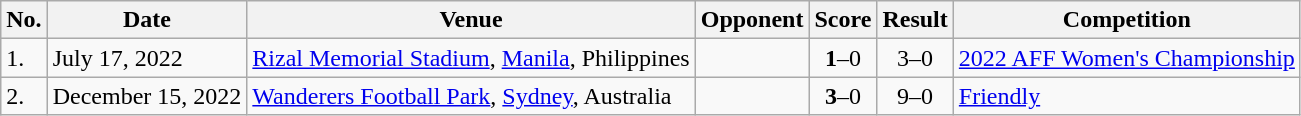<table class="wikitable">
<tr>
<th>No.</th>
<th>Date</th>
<th>Venue</th>
<th>Opponent</th>
<th>Score</th>
<th>Result</th>
<th>Competition</th>
</tr>
<tr>
<td>1.</td>
<td>July 17, 2022</td>
<td><a href='#'>Rizal Memorial Stadium</a>, <a href='#'>Manila</a>, Philippines</td>
<td></td>
<td align=center><strong>1</strong>–0</td>
<td align=center>3–0</td>
<td><a href='#'>2022 AFF Women's Championship</a></td>
</tr>
<tr>
<td>2.</td>
<td>December 15, 2022</td>
<td><a href='#'>Wanderers Football Park</a>, <a href='#'>Sydney</a>, Australia</td>
<td></td>
<td align=center><strong>3</strong>–0</td>
<td align=center>9–0</td>
<td><a href='#'>Friendly</a></td>
</tr>
</table>
